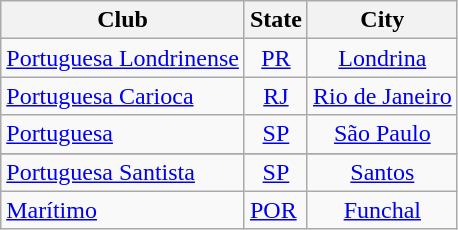<table class=wikitable>
<tr>
<th>Club</th>
<th>State</th>
<th>City</th>
</tr>
<tr>
<td><a href='#'>Portuguesa Londrinense</a></td>
<td align=center> <a href='#'>PR</a></td>
<td align=center><a href='#'>Londrina</a></td>
</tr>
<tr>
<td><a href='#'>Portuguesa Carioca</a></td>
<td align=center> <a href='#'>RJ</a></td>
<td align=center><a href='#'>Rio de Janeiro</a></td>
</tr>
<tr>
<td><a href='#'>Portuguesa</a></td>
<td align=center> <a href='#'>SP</a></td>
<td align=center><a href='#'>São Paulo</a></td>
</tr>
<tr>
</tr>
<tr>
<td><a href='#'>Portuguesa Santista</a></td>
<td align=center> <a href='#'>SP</a></td>
<td align=center><a href='#'>Santos</a></td>
</tr>
<tr>
<td><a href='#'>Marítimo</a></td>
<td> <a href='#'>POR</a></td>
<td align=center><a href='#'>Funchal</a></td>
</tr>
</table>
